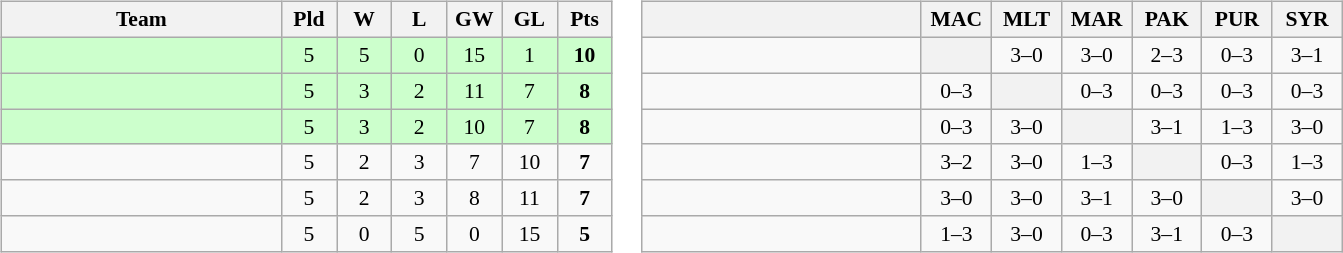<table>
<tr>
<td><br><table class="wikitable" style="text-align:center; font-size:90%">
<tr>
<th width=180>Team</th>
<th width=30>Pld</th>
<th width=30>W</th>
<th width=30>L</th>
<th width=30>GW</th>
<th width=30>GL</th>
<th width=30>Pts</th>
</tr>
<tr bgcolor="ccffcc">
<td style="text-align:left"></td>
<td>5</td>
<td>5</td>
<td>0</td>
<td>15</td>
<td>1</td>
<td><strong>10</strong></td>
</tr>
<tr bgcolor="ccffcc">
<td style="text-align:left"></td>
<td>5</td>
<td>3</td>
<td>2</td>
<td>11</td>
<td>7</td>
<td><strong>8</strong></td>
</tr>
<tr bgcolor="ccffcc">
<td style="text-align:left"></td>
<td>5</td>
<td>3</td>
<td>2</td>
<td>10</td>
<td>7</td>
<td><strong>8</strong></td>
</tr>
<tr>
<td style="text-align:left"></td>
<td>5</td>
<td>2</td>
<td>3</td>
<td>7</td>
<td>10</td>
<td><strong>7</strong></td>
</tr>
<tr>
<td style="text-align:left"></td>
<td>5</td>
<td>2</td>
<td>3</td>
<td>8</td>
<td>11</td>
<td><strong>7</strong></td>
</tr>
<tr>
<td style="text-align:left"></td>
<td>5</td>
<td>0</td>
<td>5</td>
<td>0</td>
<td>15</td>
<td><strong>5</strong></td>
</tr>
</table>
</td>
<td><br><table class="wikitable" style="text-align:center; font-size:90%">
<tr>
<th width="180"> </th>
<th width="40">MAC</th>
<th width="40">MLT</th>
<th width="40">MAR</th>
<th width="40">PAK</th>
<th width="40">PUR</th>
<th width="40">SYR</th>
</tr>
<tr>
<td style="text-align:left;"></td>
<th></th>
<td>3–0</td>
<td>3–0</td>
<td>2–3</td>
<td>0–3</td>
<td>3–1</td>
</tr>
<tr>
<td style="text-align:left;"></td>
<td>0–3</td>
<th></th>
<td>0–3</td>
<td>0–3</td>
<td>0–3</td>
<td>0–3</td>
</tr>
<tr>
<td style="text-align:left;"></td>
<td>0–3</td>
<td>3–0</td>
<th></th>
<td>3–1</td>
<td>1–3</td>
<td>3–0</td>
</tr>
<tr>
<td style="text-align:left;"></td>
<td>3–2</td>
<td>3–0</td>
<td>1–3</td>
<th></th>
<td>0–3</td>
<td>1–3</td>
</tr>
<tr>
<td style="text-align:left;"></td>
<td>3–0</td>
<td>3–0</td>
<td>3–1</td>
<td>3–0</td>
<th></th>
<td>3–0</td>
</tr>
<tr>
<td style="text-align:left;"></td>
<td>1–3</td>
<td>3–0</td>
<td>0–3</td>
<td>3–1</td>
<td>0–3</td>
<th></th>
</tr>
</table>
</td>
</tr>
</table>
